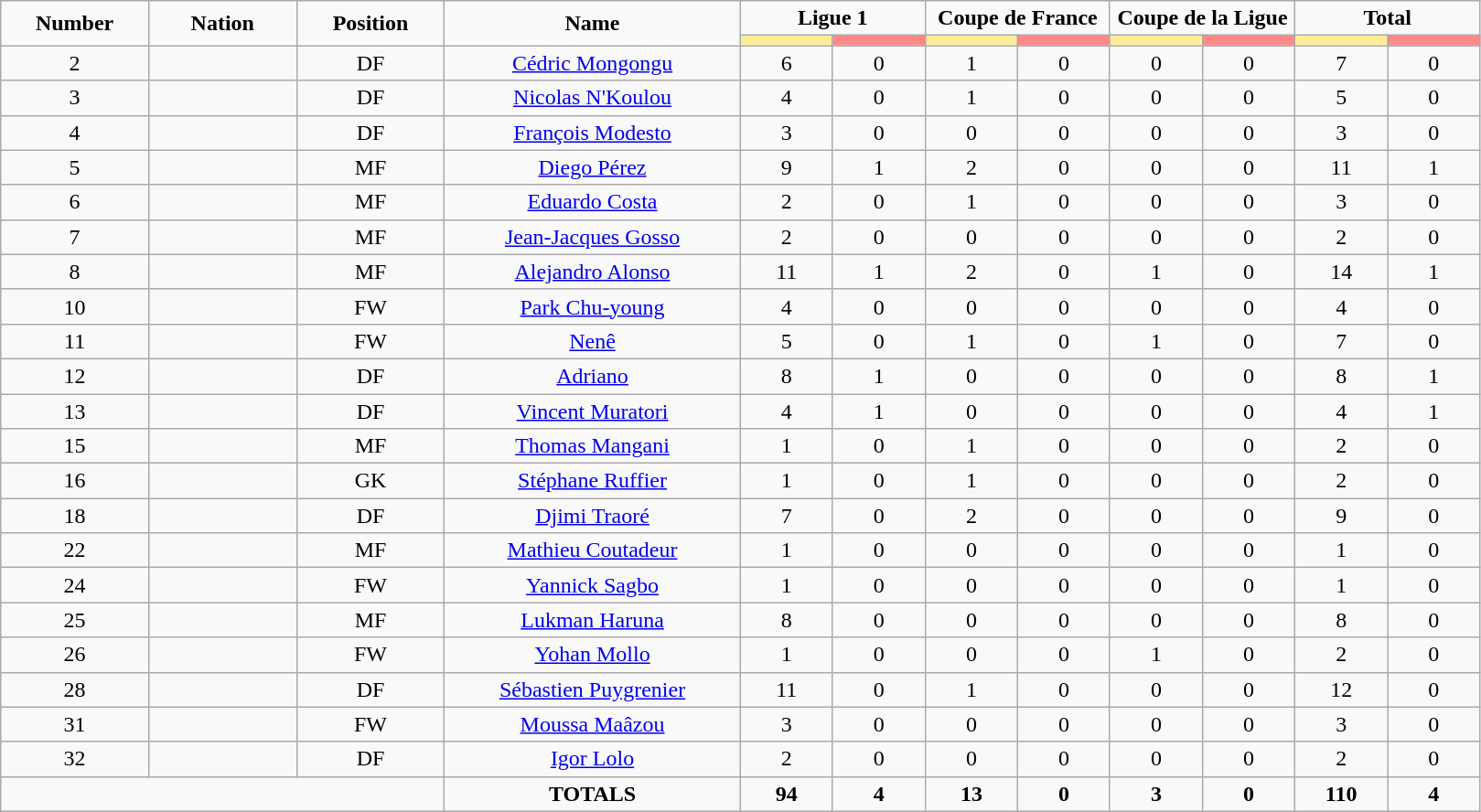<table class="wikitable" style="font-size: 100%; text-align: center;">
<tr>
<td rowspan="2" width="10%" align="center"><strong>Number</strong></td>
<td rowspan="2" width="10%" align="center"><strong>Nation</strong></td>
<td rowspan="2" width="10%" align="center"><strong>Position</strong></td>
<td rowspan="2" width="20%" align="center"><strong>Name</strong></td>
<td colspan="2" align="center"><strong>Ligue 1</strong></td>
<td colspan="2" align="center"><strong>Coupe de France</strong></td>
<td colspan="2" align="center"><strong>Coupe de la Ligue</strong></td>
<td colspan="2" align="center"><strong>Total</strong></td>
</tr>
<tr>
<th width=60 style="background: #FFEE99"></th>
<th width=60 style="background: #FF8888"></th>
<th width=60 style="background: #FFEE99"></th>
<th width=60 style="background: #FF8888"></th>
<th width=60 style="background: #FFEE99"></th>
<th width=60 style="background: #FF8888"></th>
<th width=60 style="background: #FFEE99"></th>
<th width=60 style="background: #FF8888"></th>
</tr>
<tr>
<td>2</td>
<td></td>
<td>DF</td>
<td><a href='#'>Cédric Mongongu</a></td>
<td>6</td>
<td>0</td>
<td>1</td>
<td>0</td>
<td>0</td>
<td>0</td>
<td>7</td>
<td>0</td>
</tr>
<tr>
<td>3</td>
<td></td>
<td>DF</td>
<td><a href='#'>Nicolas N'Koulou</a></td>
<td>4</td>
<td>0</td>
<td>1</td>
<td>0</td>
<td>0</td>
<td>0</td>
<td>5</td>
<td>0</td>
</tr>
<tr>
<td>4</td>
<td></td>
<td>DF</td>
<td><a href='#'>François Modesto</a></td>
<td>3</td>
<td>0</td>
<td>0</td>
<td>0</td>
<td>0</td>
<td>0</td>
<td>3</td>
<td>0</td>
</tr>
<tr>
<td>5</td>
<td></td>
<td>MF</td>
<td><a href='#'>Diego Pérez</a></td>
<td>9</td>
<td>1</td>
<td>2</td>
<td>0</td>
<td>0</td>
<td>0</td>
<td>11</td>
<td>1</td>
</tr>
<tr>
<td>6</td>
<td></td>
<td>MF</td>
<td><a href='#'>Eduardo Costa</a></td>
<td>2</td>
<td>0</td>
<td>1</td>
<td>0</td>
<td>0</td>
<td>0</td>
<td>3</td>
<td>0</td>
</tr>
<tr>
<td>7</td>
<td></td>
<td>MF</td>
<td><a href='#'>Jean-Jacques Gosso</a></td>
<td>2</td>
<td>0</td>
<td>0</td>
<td>0</td>
<td>0</td>
<td>0</td>
<td>2</td>
<td>0</td>
</tr>
<tr>
<td>8</td>
<td></td>
<td>MF</td>
<td><a href='#'>Alejandro Alonso</a></td>
<td>11</td>
<td>1</td>
<td>2</td>
<td>0</td>
<td>1</td>
<td>0</td>
<td>14</td>
<td>1</td>
</tr>
<tr>
<td>10</td>
<td></td>
<td>FW</td>
<td><a href='#'>Park Chu-young</a></td>
<td>4</td>
<td>0</td>
<td>0</td>
<td>0</td>
<td>0</td>
<td>0</td>
<td>4</td>
<td>0</td>
</tr>
<tr>
<td>11</td>
<td></td>
<td>FW</td>
<td><a href='#'>Nenê</a></td>
<td>5</td>
<td>0</td>
<td>1</td>
<td>0</td>
<td>1</td>
<td>0</td>
<td>7</td>
<td>0</td>
</tr>
<tr>
<td>12</td>
<td></td>
<td>DF</td>
<td><a href='#'>Adriano</a></td>
<td>8</td>
<td>1</td>
<td>0</td>
<td>0</td>
<td>0</td>
<td>0</td>
<td>8</td>
<td>1</td>
</tr>
<tr>
<td>13</td>
<td></td>
<td>DF</td>
<td><a href='#'>Vincent Muratori</a></td>
<td>4</td>
<td>1</td>
<td>0</td>
<td>0</td>
<td>0</td>
<td>0</td>
<td>4</td>
<td>1</td>
</tr>
<tr>
<td>15</td>
<td></td>
<td>MF</td>
<td><a href='#'>Thomas Mangani</a></td>
<td>1</td>
<td>0</td>
<td>1</td>
<td>0</td>
<td>0</td>
<td>0</td>
<td>2</td>
<td>0</td>
</tr>
<tr>
<td>16</td>
<td></td>
<td>GK</td>
<td><a href='#'>Stéphane Ruffier</a></td>
<td>1</td>
<td>0</td>
<td>1</td>
<td>0</td>
<td>0</td>
<td>0</td>
<td>2</td>
<td>0</td>
</tr>
<tr>
<td>18</td>
<td></td>
<td>DF</td>
<td><a href='#'>Djimi Traoré</a></td>
<td>7</td>
<td>0</td>
<td>2</td>
<td>0</td>
<td>0</td>
<td>0</td>
<td>9</td>
<td>0</td>
</tr>
<tr>
<td>22</td>
<td></td>
<td>MF</td>
<td><a href='#'>Mathieu Coutadeur</a></td>
<td>1</td>
<td>0</td>
<td>0</td>
<td>0</td>
<td>0</td>
<td>0</td>
<td>1</td>
<td>0</td>
</tr>
<tr>
<td>24</td>
<td></td>
<td>FW</td>
<td><a href='#'>Yannick Sagbo</a></td>
<td>1</td>
<td>0</td>
<td>0</td>
<td>0</td>
<td>0</td>
<td>0</td>
<td>1</td>
<td>0</td>
</tr>
<tr>
<td>25</td>
<td></td>
<td>MF</td>
<td><a href='#'>Lukman Haruna</a></td>
<td>8</td>
<td>0</td>
<td>0</td>
<td>0</td>
<td>0</td>
<td>0</td>
<td>8</td>
<td>0</td>
</tr>
<tr>
<td>26</td>
<td></td>
<td>FW</td>
<td><a href='#'>Yohan Mollo</a></td>
<td>1</td>
<td>0</td>
<td>0</td>
<td>0</td>
<td>1</td>
<td>0</td>
<td>2</td>
<td>0</td>
</tr>
<tr>
<td>28</td>
<td></td>
<td>DF</td>
<td><a href='#'>Sébastien Puygrenier</a></td>
<td>11</td>
<td>0</td>
<td>1</td>
<td>0</td>
<td>0</td>
<td>0</td>
<td>12</td>
<td>0</td>
</tr>
<tr>
<td>31</td>
<td></td>
<td>FW</td>
<td><a href='#'>Moussa Maâzou</a></td>
<td>3</td>
<td>0</td>
<td>0</td>
<td>0</td>
<td>0</td>
<td>0</td>
<td>3</td>
<td>0</td>
</tr>
<tr>
<td>32</td>
<td></td>
<td>DF</td>
<td><a href='#'>Igor Lolo</a></td>
<td>2</td>
<td>0</td>
<td>0</td>
<td>0</td>
<td>0</td>
<td>0</td>
<td>2</td>
<td>0</td>
</tr>
<tr>
<td colspan="3"></td>
<td><strong>TOTALS</strong></td>
<td><strong>94</strong></td>
<td><strong>4</strong></td>
<td><strong>13</strong></td>
<td><strong>0</strong></td>
<td><strong>3</strong></td>
<td><strong>0</strong></td>
<td><strong>110</strong></td>
<td><strong>4</strong></td>
</tr>
</table>
